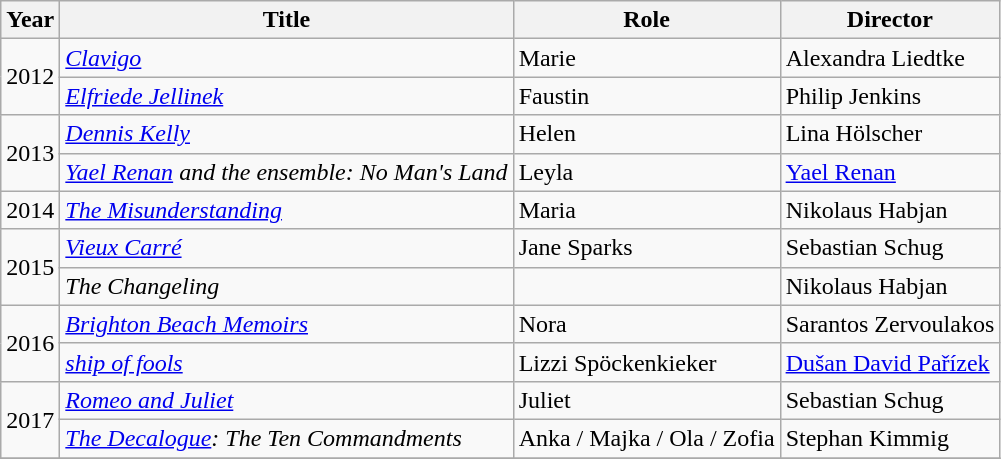<table class="wikitable plainrowheaders sortable">
<tr>
<th scope="col">Year</th>
<th scope="col">Title</th>
<th scope="col">Role</th>
<th scope="col">Director</th>
</tr>
<tr>
<td rowspan="2">2012</td>
<td><em><a href='#'>Clavigo</a></em></td>
<td>Marie</td>
<td>Alexandra Liedtke</td>
</tr>
<tr>
<td><em><a href='#'>Elfriede Jellinek</a></em></td>
<td>Faustin</td>
<td>Philip Jenkins</td>
</tr>
<tr>
<td rowspan="2">2013</td>
<td><em><a href='#'>Dennis Kelly</a></em></td>
<td>Helen</td>
<td>Lina Hölscher</td>
</tr>
<tr>
<td><em><a href='#'>Yael Renan</a> and the ensemble: No Man's Land</em></td>
<td>Leyla</td>
<td><a href='#'>Yael Renan</a></td>
</tr>
<tr>
<td>2014</td>
<td><em><a href='#'>The Misunderstanding</a></em></td>
<td>Maria</td>
<td>Nikolaus Habjan</td>
</tr>
<tr>
<td rowspan="2">2015</td>
<td><em><a href='#'>Vieux Carré</a></em></td>
<td>Jane Sparks</td>
<td>Sebastian Schug</td>
</tr>
<tr>
<td><em>The Changeling</em></td>
<td></td>
<td>Nikolaus Habjan</td>
</tr>
<tr>
<td rowspan="2">2016</td>
<td><em><a href='#'>Brighton Beach Memoirs</a></em></td>
<td>Nora</td>
<td>Sarantos Zervoulakos</td>
</tr>
<tr>
<td><em><a href='#'>ship of fools</a></em></td>
<td>Lizzi Spöckenkieker</td>
<td><a href='#'>Dušan David Pařízek</a></td>
</tr>
<tr>
<td rowspan="2">2017</td>
<td><em><a href='#'>Romeo and Juliet</a></em></td>
<td>Juliet</td>
<td>Sebastian Schug</td>
</tr>
<tr>
<td><em><a href='#'>The Decalogue</a>: The Ten Commandments</em></td>
<td>Anka / Majka / Ola / Zofia</td>
<td>Stephan Kimmig</td>
</tr>
<tr>
</tr>
</table>
